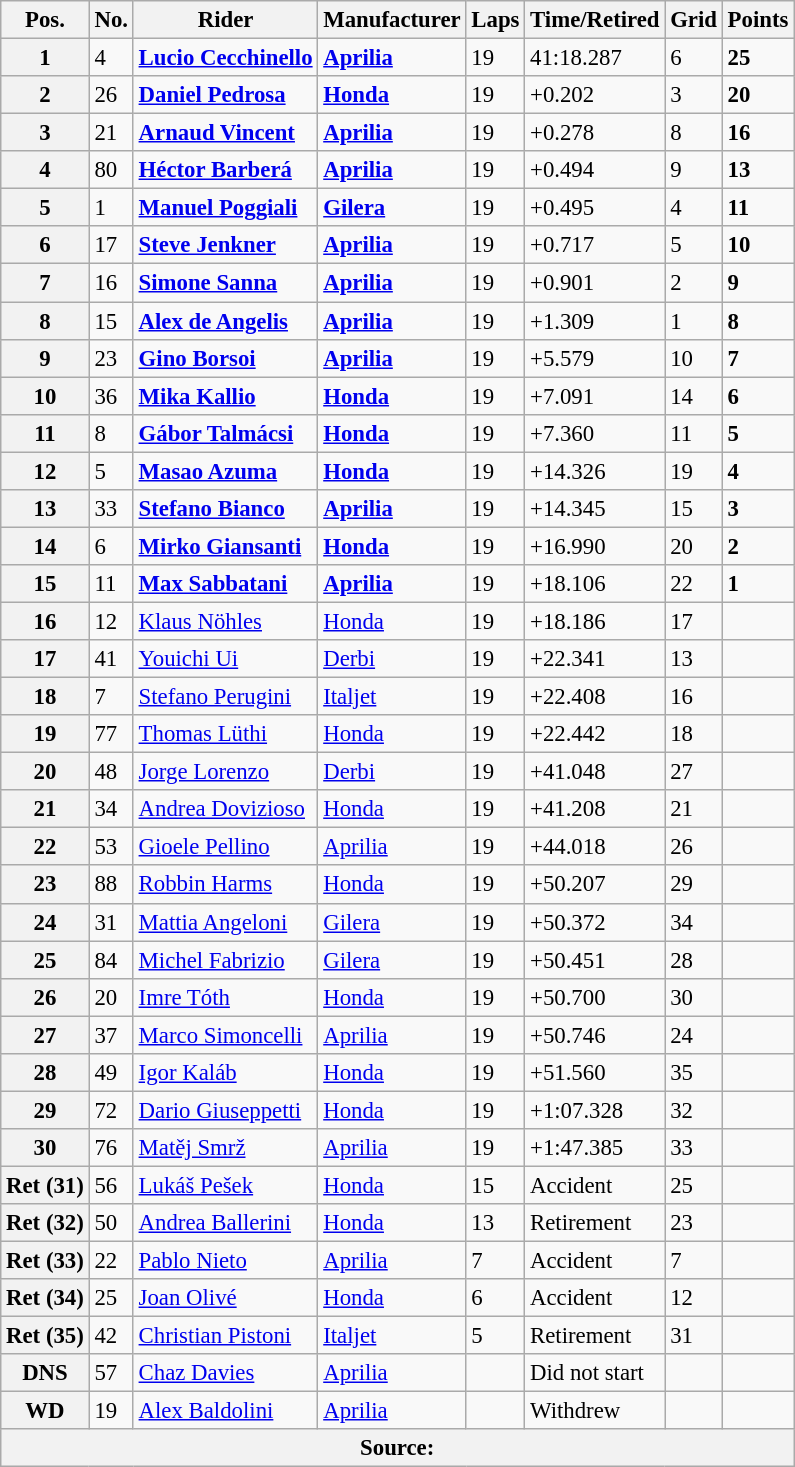<table class="wikitable" style="font-size: 95%;">
<tr>
<th>Pos.</th>
<th>No.</th>
<th>Rider</th>
<th>Manufacturer</th>
<th>Laps</th>
<th>Time/Retired</th>
<th>Grid</th>
<th>Points</th>
</tr>
<tr>
<th>1</th>
<td>4</td>
<td> <strong><a href='#'>Lucio Cecchinello</a></strong></td>
<td><strong><a href='#'>Aprilia</a></strong></td>
<td>19</td>
<td>41:18.287</td>
<td>6</td>
<td><strong>25</strong></td>
</tr>
<tr>
<th>2</th>
<td>26</td>
<td> <strong><a href='#'>Daniel Pedrosa</a></strong></td>
<td><strong><a href='#'>Honda</a></strong></td>
<td>19</td>
<td>+0.202</td>
<td>3</td>
<td><strong>20</strong></td>
</tr>
<tr>
<th>3</th>
<td>21</td>
<td> <strong><a href='#'>Arnaud Vincent</a></strong></td>
<td><strong><a href='#'>Aprilia</a></strong></td>
<td>19</td>
<td>+0.278</td>
<td>8</td>
<td><strong>16</strong></td>
</tr>
<tr>
<th>4</th>
<td>80</td>
<td> <strong><a href='#'>Héctor Barberá</a></strong></td>
<td><strong><a href='#'>Aprilia</a></strong></td>
<td>19</td>
<td>+0.494</td>
<td>9</td>
<td><strong>13</strong></td>
</tr>
<tr>
<th>5</th>
<td>1</td>
<td> <strong><a href='#'>Manuel Poggiali</a></strong></td>
<td><strong><a href='#'>Gilera</a></strong></td>
<td>19</td>
<td>+0.495</td>
<td>4</td>
<td><strong>11</strong></td>
</tr>
<tr>
<th>6</th>
<td>17</td>
<td> <strong><a href='#'>Steve Jenkner</a></strong></td>
<td><strong><a href='#'>Aprilia</a></strong></td>
<td>19</td>
<td>+0.717</td>
<td>5</td>
<td><strong>10</strong></td>
</tr>
<tr>
<th>7</th>
<td>16</td>
<td> <strong><a href='#'>Simone Sanna</a></strong></td>
<td><strong><a href='#'>Aprilia</a></strong></td>
<td>19</td>
<td>+0.901</td>
<td>2</td>
<td><strong>9</strong></td>
</tr>
<tr>
<th>8</th>
<td>15</td>
<td> <strong><a href='#'>Alex de Angelis</a></strong></td>
<td><strong><a href='#'>Aprilia</a></strong></td>
<td>19</td>
<td>+1.309</td>
<td>1</td>
<td><strong>8</strong></td>
</tr>
<tr>
<th>9</th>
<td>23</td>
<td> <strong><a href='#'>Gino Borsoi</a></strong></td>
<td><strong><a href='#'>Aprilia</a></strong></td>
<td>19</td>
<td>+5.579</td>
<td>10</td>
<td><strong>7</strong></td>
</tr>
<tr>
<th>10</th>
<td>36</td>
<td> <strong><a href='#'>Mika Kallio</a></strong></td>
<td><strong><a href='#'>Honda</a></strong></td>
<td>19</td>
<td>+7.091</td>
<td>14</td>
<td><strong>6</strong></td>
</tr>
<tr>
<th>11</th>
<td>8</td>
<td> <strong><a href='#'>Gábor Talmácsi</a></strong></td>
<td><strong><a href='#'>Honda</a></strong></td>
<td>19</td>
<td>+7.360</td>
<td>11</td>
<td><strong>5</strong></td>
</tr>
<tr>
<th>12</th>
<td>5</td>
<td> <strong><a href='#'>Masao Azuma</a></strong></td>
<td><strong><a href='#'>Honda</a></strong></td>
<td>19</td>
<td>+14.326</td>
<td>19</td>
<td><strong>4</strong></td>
</tr>
<tr>
<th>13</th>
<td>33</td>
<td> <strong><a href='#'>Stefano Bianco</a></strong></td>
<td><strong><a href='#'>Aprilia</a></strong></td>
<td>19</td>
<td>+14.345</td>
<td>15</td>
<td><strong>3</strong></td>
</tr>
<tr>
<th>14</th>
<td>6</td>
<td> <strong><a href='#'>Mirko Giansanti</a></strong></td>
<td><strong><a href='#'>Honda</a></strong></td>
<td>19</td>
<td>+16.990</td>
<td>20</td>
<td><strong>2</strong></td>
</tr>
<tr>
<th>15</th>
<td>11</td>
<td> <strong><a href='#'>Max Sabbatani</a></strong></td>
<td><strong><a href='#'>Aprilia</a></strong></td>
<td>19</td>
<td>+18.106</td>
<td>22</td>
<td><strong>1</strong></td>
</tr>
<tr>
<th>16</th>
<td>12</td>
<td> <a href='#'>Klaus Nöhles</a></td>
<td><a href='#'>Honda</a></td>
<td>19</td>
<td>+18.186</td>
<td>17</td>
<td></td>
</tr>
<tr>
<th>17</th>
<td>41</td>
<td> <a href='#'>Youichi Ui</a></td>
<td><a href='#'>Derbi</a></td>
<td>19</td>
<td>+22.341</td>
<td>13</td>
<td></td>
</tr>
<tr>
<th>18</th>
<td>7</td>
<td> <a href='#'>Stefano Perugini</a></td>
<td><a href='#'>Italjet</a></td>
<td>19</td>
<td>+22.408</td>
<td>16</td>
<td></td>
</tr>
<tr>
<th>19</th>
<td>77</td>
<td> <a href='#'>Thomas Lüthi</a></td>
<td><a href='#'>Honda</a></td>
<td>19</td>
<td>+22.442</td>
<td>18</td>
<td></td>
</tr>
<tr>
<th>20</th>
<td>48</td>
<td> <a href='#'>Jorge Lorenzo</a></td>
<td><a href='#'>Derbi</a></td>
<td>19</td>
<td>+41.048</td>
<td>27</td>
<td></td>
</tr>
<tr>
<th>21</th>
<td>34</td>
<td> <a href='#'>Andrea Dovizioso</a></td>
<td><a href='#'>Honda</a></td>
<td>19</td>
<td>+41.208</td>
<td>21</td>
<td></td>
</tr>
<tr>
<th>22</th>
<td>53</td>
<td> <a href='#'>Gioele Pellino</a></td>
<td><a href='#'>Aprilia</a></td>
<td>19</td>
<td>+44.018</td>
<td>26</td>
<td></td>
</tr>
<tr>
<th>23</th>
<td>88</td>
<td> <a href='#'>Robbin Harms</a></td>
<td><a href='#'>Honda</a></td>
<td>19</td>
<td>+50.207</td>
<td>29</td>
<td></td>
</tr>
<tr>
<th>24</th>
<td>31</td>
<td> <a href='#'>Mattia Angeloni</a></td>
<td><a href='#'>Gilera</a></td>
<td>19</td>
<td>+50.372</td>
<td>34</td>
<td></td>
</tr>
<tr>
<th>25</th>
<td>84</td>
<td> <a href='#'>Michel Fabrizio</a></td>
<td><a href='#'>Gilera</a></td>
<td>19</td>
<td>+50.451</td>
<td>28</td>
<td></td>
</tr>
<tr>
<th>26</th>
<td>20</td>
<td> <a href='#'>Imre Tóth</a></td>
<td><a href='#'>Honda</a></td>
<td>19</td>
<td>+50.700</td>
<td>30</td>
<td></td>
</tr>
<tr>
<th>27</th>
<td>37</td>
<td> <a href='#'>Marco Simoncelli</a></td>
<td><a href='#'>Aprilia</a></td>
<td>19</td>
<td>+50.746</td>
<td>24</td>
<td></td>
</tr>
<tr>
<th>28</th>
<td>49</td>
<td> <a href='#'>Igor Kaláb</a></td>
<td><a href='#'>Honda</a></td>
<td>19</td>
<td>+51.560</td>
<td>35</td>
<td></td>
</tr>
<tr>
<th>29</th>
<td>72</td>
<td> <a href='#'>Dario Giuseppetti</a></td>
<td><a href='#'>Honda</a></td>
<td>19</td>
<td>+1:07.328</td>
<td>32</td>
<td></td>
</tr>
<tr>
<th>30</th>
<td>76</td>
<td> <a href='#'>Matěj Smrž</a></td>
<td><a href='#'>Aprilia</a></td>
<td>19</td>
<td>+1:47.385</td>
<td>33</td>
<td></td>
</tr>
<tr>
<th>Ret (31)</th>
<td>56</td>
<td> <a href='#'>Lukáš Pešek</a></td>
<td><a href='#'>Honda</a></td>
<td>15</td>
<td>Accident</td>
<td>25</td>
<td></td>
</tr>
<tr>
<th>Ret (32)</th>
<td>50</td>
<td> <a href='#'>Andrea Ballerini</a></td>
<td><a href='#'>Honda</a></td>
<td>13</td>
<td>Retirement</td>
<td>23</td>
<td></td>
</tr>
<tr>
<th>Ret (33)</th>
<td>22</td>
<td> <a href='#'>Pablo Nieto</a></td>
<td><a href='#'>Aprilia</a></td>
<td>7</td>
<td>Accident</td>
<td>7</td>
<td></td>
</tr>
<tr>
<th>Ret (34)</th>
<td>25</td>
<td> <a href='#'>Joan Olivé</a></td>
<td><a href='#'>Honda</a></td>
<td>6</td>
<td>Accident</td>
<td>12</td>
<td></td>
</tr>
<tr>
<th>Ret (35)</th>
<td>42</td>
<td> <a href='#'>Christian Pistoni</a></td>
<td><a href='#'>Italjet</a></td>
<td>5</td>
<td>Retirement</td>
<td>31</td>
<td></td>
</tr>
<tr>
<th>DNS</th>
<td>57</td>
<td> <a href='#'>Chaz Davies</a></td>
<td><a href='#'>Aprilia</a></td>
<td></td>
<td>Did not start</td>
<td></td>
<td></td>
</tr>
<tr>
<th>WD</th>
<td>19</td>
<td> <a href='#'>Alex Baldolini</a></td>
<td><a href='#'>Aprilia</a></td>
<td></td>
<td>Withdrew</td>
<td></td>
<td></td>
</tr>
<tr>
<th colspan=8>Source:</th>
</tr>
</table>
